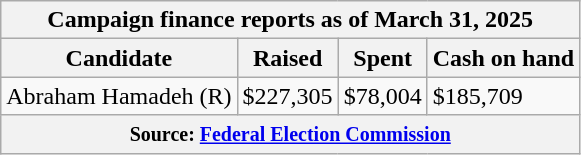<table class="wikitable sortable">
<tr>
<th colspan=4>Campaign finance reports as of March 31, 2025</th>
</tr>
<tr style="text-align:center;">
<th>Candidate</th>
<th>Raised</th>
<th>Spent</th>
<th>Cash on hand</th>
</tr>
<tr>
<td>Abraham Hamadeh (R)</td>
<td>$227,305</td>
<td>$78,004</td>
<td>$185,709</td>
</tr>
<tr>
<th colspan="4"><small>Source: <a href='#'>Federal Election Commission</a></small></th>
</tr>
</table>
